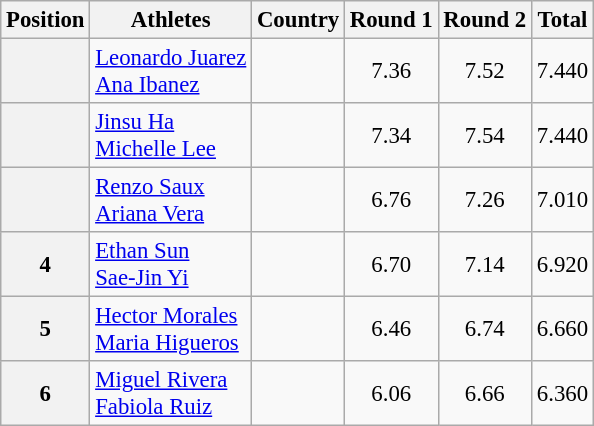<table class="wikitable sortable" style="text-align:center; font-size:95%">
<tr>
<th scope=col>Position</th>
<th scope=col>Athletes</th>
<th scope=col>Country</th>
<th scope=col>Round 1</th>
<th scope=col>Round 2</th>
<th>Total</th>
</tr>
<tr>
<th scope=row></th>
<td align=left><a href='#'>Leonardo Juarez</a><br><a href='#'>Ana Ibanez</a></td>
<td align=left></td>
<td>7.36</td>
<td>7.52</td>
<td>7.440</td>
</tr>
<tr>
<th scope=row></th>
<td align=left><a href='#'>Jinsu Ha</a><br><a href='#'>Michelle Lee</a></td>
<td align=left></td>
<td>7.34</td>
<td>7.54</td>
<td>7.440</td>
</tr>
<tr>
<th scope=row></th>
<td align=left><a href='#'>Renzo Saux</a><br><a href='#'>Ariana Vera</a></td>
<td align=left></td>
<td>6.76</td>
<td>7.26</td>
<td>7.010</td>
</tr>
<tr>
<th scope=row>4</th>
<td align=left><a href='#'>Ethan Sun</a><br><a href='#'>Sae-Jin Yi</a></td>
<td align=left></td>
<td>6.70</td>
<td>7.14</td>
<td>6.920</td>
</tr>
<tr>
<th scope=row>5</th>
<td align=left><a href='#'>Hector Morales</a><br><a href='#'>Maria Higueros</a></td>
<td align=left></td>
<td>6.46</td>
<td>6.74</td>
<td>6.660</td>
</tr>
<tr>
<th scope=row>6</th>
<td align=left><a href='#'>Miguel Rivera</a><br><a href='#'>Fabiola Ruiz</a></td>
<td align=left></td>
<td>6.06</td>
<td>6.66</td>
<td>6.360</td>
</tr>
</table>
